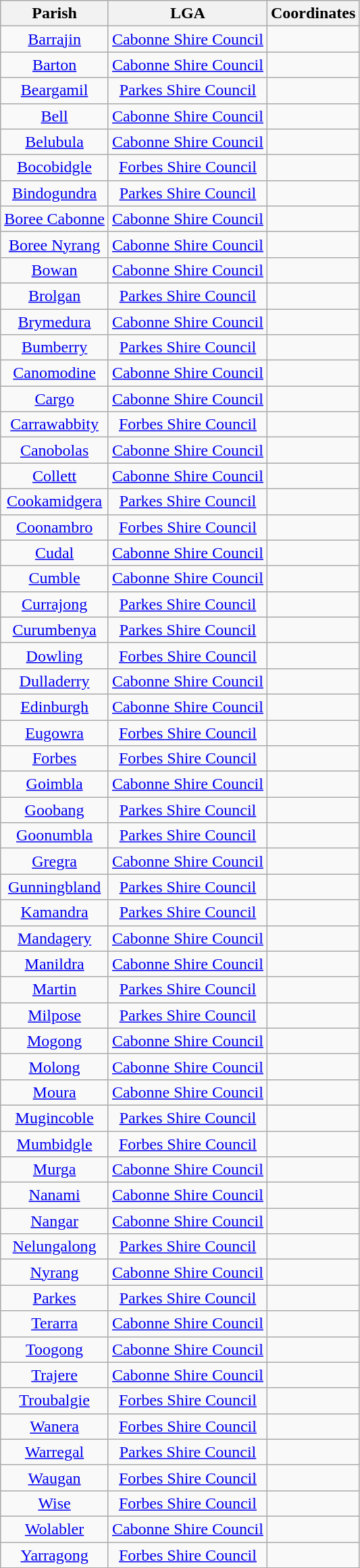<table class="wikitable" style="text-align:center">
<tr>
<th>Parish</th>
<th>LGA</th>
<th>Coordinates</th>
</tr>
<tr>
<td><a href='#'>Barrajin</a></td>
<td><a href='#'>Cabonne Shire Council</a></td>
<td></td>
</tr>
<tr>
<td><a href='#'>Barton</a></td>
<td><a href='#'>Cabonne Shire Council</a></td>
<td></td>
</tr>
<tr>
<td><a href='#'>Beargamil</a></td>
<td><a href='#'>Parkes Shire Council</a></td>
<td></td>
</tr>
<tr>
<td><a href='#'>Bell</a></td>
<td><a href='#'>Cabonne Shire Council</a></td>
<td></td>
</tr>
<tr>
<td><a href='#'>Belubula</a></td>
<td><a href='#'>Cabonne Shire Council</a></td>
<td></td>
</tr>
<tr>
<td><a href='#'>Bocobidgle</a></td>
<td><a href='#'>Forbes Shire Council</a></td>
<td></td>
</tr>
<tr>
<td><a href='#'>Bindogundra</a></td>
<td><a href='#'>Parkes Shire Council</a></td>
<td></td>
</tr>
<tr>
<td><a href='#'>Boree Cabonne</a></td>
<td><a href='#'>Cabonne Shire Council</a></td>
<td></td>
</tr>
<tr>
<td><a href='#'>Boree Nyrang</a></td>
<td><a href='#'>Cabonne Shire Council</a></td>
<td></td>
</tr>
<tr>
<td><a href='#'>Bowan</a></td>
<td><a href='#'>Cabonne Shire Council</a></td>
<td></td>
</tr>
<tr>
<td><a href='#'>Brolgan</a></td>
<td><a href='#'>Parkes Shire Council</a></td>
<td></td>
</tr>
<tr>
<td><a href='#'>Brymedura</a></td>
<td><a href='#'>Cabonne Shire Council</a></td>
<td></td>
</tr>
<tr>
<td><a href='#'>Bumberry</a></td>
<td><a href='#'>Parkes Shire Council</a></td>
<td></td>
</tr>
<tr>
<td><a href='#'>Canomodine</a></td>
<td><a href='#'>Cabonne Shire Council</a></td>
<td></td>
</tr>
<tr>
<td><a href='#'>Cargo</a></td>
<td><a href='#'>Cabonne Shire Council</a></td>
<td></td>
</tr>
<tr>
<td><a href='#'>Carrawabbity</a></td>
<td><a href='#'>Forbes Shire Council</a></td>
<td></td>
</tr>
<tr>
<td><a href='#'>Canobolas</a></td>
<td><a href='#'>Cabonne Shire Council</a></td>
<td></td>
</tr>
<tr>
<td><a href='#'>Collett</a></td>
<td><a href='#'>Cabonne Shire Council</a></td>
<td></td>
</tr>
<tr>
<td><a href='#'>Cookamidgera</a></td>
<td><a href='#'>Parkes Shire Council</a></td>
<td></td>
</tr>
<tr>
<td><a href='#'>Coonambro</a></td>
<td><a href='#'>Forbes Shire Council</a></td>
<td></td>
</tr>
<tr>
<td><a href='#'>Cudal</a></td>
<td><a href='#'>Cabonne Shire Council</a></td>
<td></td>
</tr>
<tr>
<td><a href='#'>Cumble</a></td>
<td><a href='#'>Cabonne Shire Council</a></td>
<td></td>
</tr>
<tr>
<td><a href='#'>Currajong</a></td>
<td><a href='#'>Parkes Shire Council</a></td>
<td></td>
</tr>
<tr>
<td><a href='#'>Curumbenya</a></td>
<td><a href='#'>Parkes Shire Council</a></td>
<td></td>
</tr>
<tr>
<td><a href='#'>Dowling</a></td>
<td><a href='#'>Forbes Shire Council</a></td>
<td></td>
</tr>
<tr>
<td><a href='#'>Dulladerry</a></td>
<td><a href='#'>Cabonne Shire Council</a></td>
<td></td>
</tr>
<tr>
<td><a href='#'>Edinburgh</a></td>
<td><a href='#'>Cabonne Shire Council</a></td>
<td></td>
</tr>
<tr>
<td><a href='#'>Eugowra</a></td>
<td><a href='#'>Forbes Shire Council</a></td>
<td></td>
</tr>
<tr>
<td><a href='#'>Forbes</a></td>
<td><a href='#'>Forbes Shire Council</a></td>
<td></td>
</tr>
<tr>
<td><a href='#'>Goimbla</a></td>
<td><a href='#'>Cabonne Shire Council</a></td>
<td></td>
</tr>
<tr>
<td><a href='#'>Goobang</a></td>
<td><a href='#'>Parkes Shire Council</a></td>
<td></td>
</tr>
<tr>
<td><a href='#'>Goonumbla</a></td>
<td><a href='#'>Parkes Shire Council</a></td>
<td></td>
</tr>
<tr>
<td><a href='#'>Gregra</a></td>
<td><a href='#'>Cabonne Shire Council</a></td>
<td></td>
</tr>
<tr>
<td><a href='#'>Gunningbland</a></td>
<td><a href='#'>Parkes Shire Council</a></td>
<td></td>
</tr>
<tr>
<td><a href='#'>Kamandra</a></td>
<td><a href='#'>Parkes Shire Council</a></td>
<td></td>
</tr>
<tr>
<td><a href='#'>Mandagery</a></td>
<td><a href='#'>Cabonne Shire Council</a></td>
<td></td>
</tr>
<tr>
<td><a href='#'>Manildra</a></td>
<td><a href='#'>Cabonne Shire Council</a></td>
<td></td>
</tr>
<tr>
<td><a href='#'>Martin</a></td>
<td><a href='#'>Parkes Shire Council</a></td>
<td></td>
</tr>
<tr>
<td><a href='#'>Milpose</a></td>
<td><a href='#'>Parkes Shire Council</a></td>
<td></td>
</tr>
<tr>
<td><a href='#'>Mogong</a></td>
<td><a href='#'>Cabonne Shire Council</a></td>
<td></td>
</tr>
<tr>
<td><a href='#'>Molong</a></td>
<td><a href='#'>Cabonne Shire Council</a></td>
<td></td>
</tr>
<tr>
<td><a href='#'>Moura</a></td>
<td><a href='#'>Cabonne Shire Council</a></td>
<td></td>
</tr>
<tr>
<td><a href='#'>Mugincoble</a></td>
<td><a href='#'>Parkes Shire Council</a></td>
<td></td>
</tr>
<tr>
<td><a href='#'>Mumbidgle</a></td>
<td><a href='#'>Forbes Shire Council</a></td>
<td></td>
</tr>
<tr>
<td><a href='#'>Murga</a></td>
<td><a href='#'>Cabonne Shire Council</a></td>
<td></td>
</tr>
<tr>
<td><a href='#'>Nanami</a></td>
<td><a href='#'>Cabonne Shire Council</a></td>
<td></td>
</tr>
<tr>
<td><a href='#'>Nangar</a></td>
<td><a href='#'>Cabonne Shire Council</a></td>
<td></td>
</tr>
<tr>
<td><a href='#'>Nelungalong</a></td>
<td><a href='#'>Parkes Shire Council</a></td>
<td></td>
</tr>
<tr>
<td><a href='#'>Nyrang</a></td>
<td><a href='#'>Cabonne Shire Council</a></td>
<td></td>
</tr>
<tr>
<td><a href='#'>Parkes</a></td>
<td><a href='#'>Parkes Shire Council</a></td>
<td></td>
</tr>
<tr>
<td><a href='#'>Terarra</a></td>
<td><a href='#'>Cabonne Shire Council</a></td>
<td></td>
</tr>
<tr>
<td><a href='#'>Toogong</a></td>
<td><a href='#'>Cabonne Shire Council</a></td>
<td></td>
</tr>
<tr>
<td><a href='#'>Trajere</a></td>
<td><a href='#'>Cabonne Shire Council</a></td>
<td></td>
</tr>
<tr>
<td><a href='#'>Troubalgie</a></td>
<td><a href='#'>Forbes Shire Council</a></td>
<td></td>
</tr>
<tr>
<td><a href='#'>Wanera</a></td>
<td><a href='#'>Forbes Shire Council</a></td>
<td></td>
</tr>
<tr>
<td><a href='#'>Warregal</a></td>
<td><a href='#'>Parkes Shire Council</a></td>
<td></td>
</tr>
<tr>
<td><a href='#'>Waugan</a></td>
<td><a href='#'>Forbes Shire Council</a></td>
<td></td>
</tr>
<tr>
<td><a href='#'>Wise</a></td>
<td><a href='#'>Forbes Shire Council</a></td>
<td></td>
</tr>
<tr>
<td><a href='#'>Wolabler</a></td>
<td><a href='#'>Cabonne Shire Council</a></td>
<td></td>
</tr>
<tr>
<td><a href='#'>Yarragong</a></td>
<td><a href='#'>Forbes Shire Council</a></td>
<td></td>
</tr>
</table>
